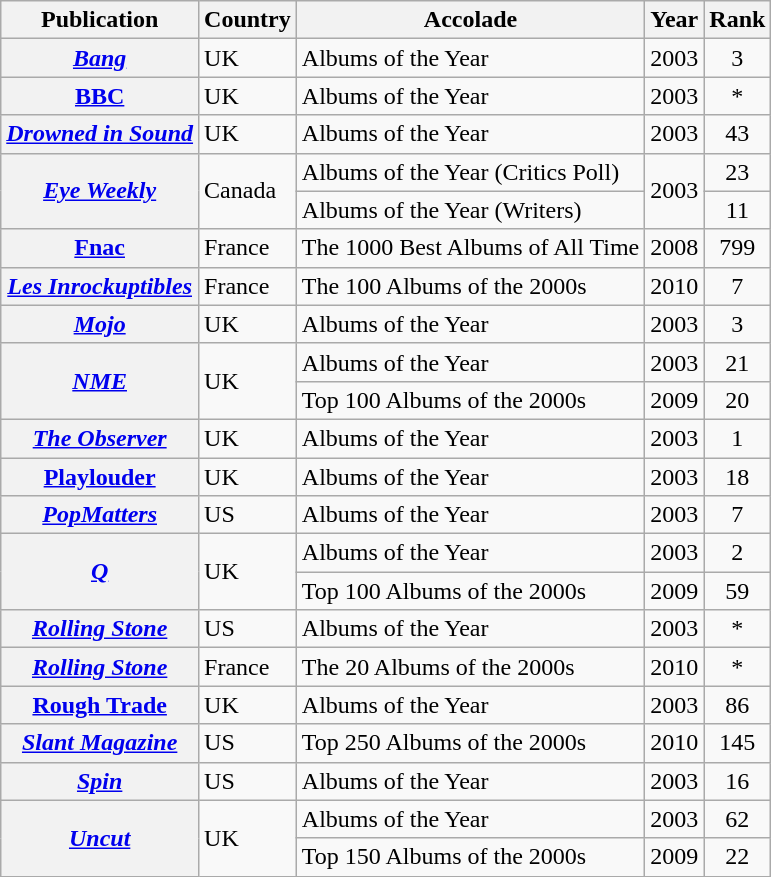<table class="wikitable plainrowheaders">
<tr>
<th>Publication</th>
<th>Country</th>
<th>Accolade</th>
<th>Year</th>
<th>Rank</th>
</tr>
<tr>
<th scope="row"><em><a href='#'>Bang</a></em></th>
<td>UK</td>
<td>Albums of the Year</td>
<td>2003</td>
<td style="text-align:center;">3</td>
</tr>
<tr>
<th scope="row"><a href='#'>BBC</a></th>
<td>UK</td>
<td>Albums of the Year</td>
<td>2003</td>
<td style="text-align:center;">*</td>
</tr>
<tr>
<th scope="row"><em><a href='#'>Drowned in Sound</a></em></th>
<td>UK</td>
<td>Albums of the Year</td>
<td>2003</td>
<td style="text-align:center;">43</td>
</tr>
<tr>
<th scope="row" rowspan=2><em><a href='#'>Eye Weekly</a></em></th>
<td rowspan=2>Canada</td>
<td>Albums of the Year (Critics Poll)</td>
<td rowspan=2>2003</td>
<td style="text-align:center;">23</td>
</tr>
<tr>
<td>Albums of the Year (Writers)</td>
<td style="text-align:center;">11</td>
</tr>
<tr>
<th scope="row"><a href='#'>Fnac</a></th>
<td>France</td>
<td>The 1000 Best Albums of All Time</td>
<td>2008</td>
<td style="text-align:center;">799</td>
</tr>
<tr>
<th scope="row"><em><a href='#'>Les Inrockuptibles</a></em></th>
<td>France</td>
<td>The 100 Albums of the 2000s</td>
<td>2010</td>
<td style="text-align:center;">7</td>
</tr>
<tr>
<th scope="row"><em><a href='#'>Mojo</a></em></th>
<td>UK</td>
<td>Albums of the Year</td>
<td>2003</td>
<td style="text-align:center;">3</td>
</tr>
<tr>
<th scope="row" rowspan=2><em><a href='#'>NME</a></em></th>
<td rowspan=2>UK</td>
<td>Albums of the Year</td>
<td>2003</td>
<td style="text-align:center;">21</td>
</tr>
<tr>
<td>Top 100 Albums of the 2000s</td>
<td>2009</td>
<td style="text-align:center;">20</td>
</tr>
<tr>
<th scope="row"><em><a href='#'>The Observer</a></em></th>
<td>UK</td>
<td>Albums of the Year</td>
<td>2003</td>
<td style="text-align:center;">1</td>
</tr>
<tr>
<th scope="row"><a href='#'>Playlouder</a></th>
<td>UK</td>
<td>Albums of the Year</td>
<td>2003</td>
<td style="text-align:center;">18</td>
</tr>
<tr>
<th scope="row"><em><a href='#'>PopMatters</a></em></th>
<td>US</td>
<td>Albums of the Year</td>
<td>2003</td>
<td style="text-align:center;">7</td>
</tr>
<tr>
<th scope="row" rowspan=2><em><a href='#'>Q</a></em></th>
<td rowspan=2>UK</td>
<td>Albums of the Year</td>
<td>2003</td>
<td style="text-align:center;">2</td>
</tr>
<tr>
<td>Top 100 Albums of the 2000s</td>
<td>2009</td>
<td style="text-align:center;">59</td>
</tr>
<tr>
<th scope="row"><em><a href='#'>Rolling Stone</a></em></th>
<td>US</td>
<td>Albums of the Year</td>
<td>2003</td>
<td style="text-align:center;">*</td>
</tr>
<tr>
<th scope="row"><em><a href='#'>Rolling Stone</a></em></th>
<td>France</td>
<td>The 20 Albums of the 2000s</td>
<td>2010</td>
<td style="text-align:center;">*</td>
</tr>
<tr>
<th scope="row"><a href='#'>Rough Trade</a></th>
<td>UK</td>
<td>Albums of the Year</td>
<td>2003</td>
<td style="text-align:center;">86</td>
</tr>
<tr>
<th scope="row"><em><a href='#'>Slant Magazine</a></em></th>
<td>US</td>
<td>Top 250 Albums of the 2000s</td>
<td>2010</td>
<td style="text-align:center;">145</td>
</tr>
<tr>
<th scope="row"><em><a href='#'>Spin</a></em></th>
<td>US</td>
<td>Albums of the Year</td>
<td>2003</td>
<td style="text-align:center;">16</td>
</tr>
<tr>
<th scope="row" rowspan=2><em><a href='#'>Uncut</a></em></th>
<td rowspan=2>UK</td>
<td>Albums of the Year</td>
<td>2003</td>
<td style="text-align:center;">62</td>
</tr>
<tr>
<td>Top 150 Albums of the 2000s</td>
<td>2009</td>
<td style="text-align:center;">22</td>
</tr>
</table>
